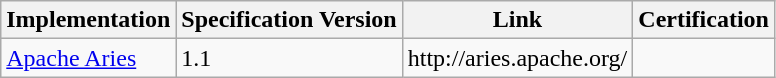<table class="wikitable sortable">
<tr>
<th>Implementation</th>
<th>Specification Version</th>
<th>Link</th>
<th>Certification</th>
</tr>
<tr>
<td><a href='#'>Apache Aries</a></td>
<td>1.1</td>
<td>http://aries.apache.org/</td>
<td></td>
</tr>
</table>
